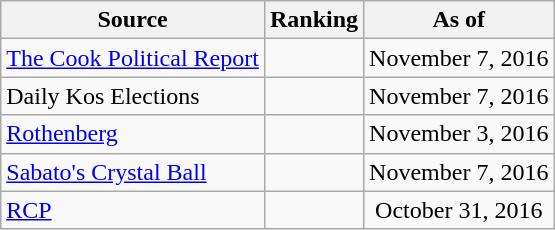<table class="wikitable" style="text-align:center">
<tr>
<th>Source</th>
<th>Ranking</th>
<th>As of</th>
</tr>
<tr>
<td align=left><a href='#'>The Cook Political Report</a></td>
<td></td>
<td>November 7, 2016</td>
</tr>
<tr>
<td align=left>Daily Kos Elections</td>
<td></td>
<td>November 7, 2016</td>
</tr>
<tr>
<td align=left><a href='#'>Rothenberg</a></td>
<td></td>
<td>November 3, 2016</td>
</tr>
<tr>
<td align=left><a href='#'>Sabato's Crystal Ball</a></td>
<td></td>
<td>November 7, 2016</td>
</tr>
<tr>
<td align="left"><a href='#'>RCP</a></td>
<td></td>
<td>October 31, 2016</td>
</tr>
</table>
